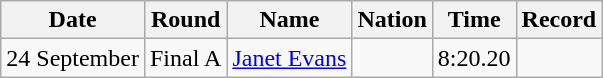<table class=wikitable style=text-align:center>
<tr>
<th>Date</th>
<th>Round</th>
<th>Name</th>
<th>Nation</th>
<th>Time</th>
<th>Record</th>
</tr>
<tr>
<td>24 September</td>
<td>Final A</td>
<td><a href='#'>Janet Evans</a></td>
<td></td>
<td>8:20.20</td>
<td></td>
</tr>
</table>
